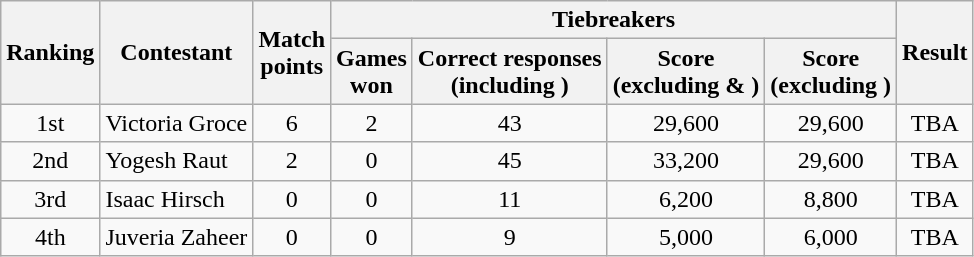<table class="wikitable" style="text-align: center;">
<tr>
<th rowspan="2">Ranking</th>
<th rowspan="2">Contestant</th>
<th rowspan="2">Match<br>points</th>
<th colspan="4">Tiebreakers</th>
<th rowspan="2">Result</th>
</tr>
<tr>
<th>Games<br>won</th>
<th>Correct responses<br>(including )</th>
<th>Score<br>(excluding  & )</th>
<th>Score<br>(excluding )</th>
</tr>
<tr>
<td>1st</td>
<td style="text-align:left;">Victoria Groce</td>
<td>6</td>
<td>2</td>
<td>43</td>
<td>29,600</td>
<td>29,600</td>
<td>TBA</td>
</tr>
<tr>
<td>2nd</td>
<td style="text-align:left;">Yogesh Raut</td>
<td>2</td>
<td>0</td>
<td>45</td>
<td>33,200</td>
<td>29,600</td>
<td>TBA</td>
</tr>
<tr>
<td>3rd</td>
<td style="text-align:left;">Isaac Hirsch</td>
<td>0</td>
<td>0</td>
<td>11</td>
<td>6,200</td>
<td>8,800</td>
<td>TBA</td>
</tr>
<tr>
<td>4th</td>
<td style="text-align:left;">Juveria Zaheer</td>
<td>0</td>
<td>0</td>
<td>9</td>
<td>5,000</td>
<td>6,000</td>
<td>TBA</td>
</tr>
</table>
